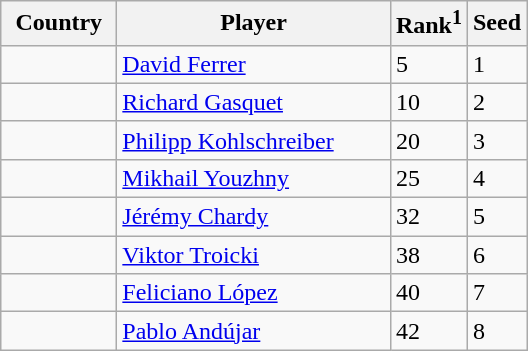<table class="sortable wikitable">
<tr>
<th width=70>Country</th>
<th width=175>Player</th>
<th>Rank<sup>1</sup></th>
<th>Seed</th>
</tr>
<tr>
<td></td>
<td><a href='#'>David Ferrer</a></td>
<td>5</td>
<td>1</td>
</tr>
<tr>
<td></td>
<td><a href='#'>Richard Gasquet</a></td>
<td>10</td>
<td>2</td>
</tr>
<tr>
<td></td>
<td><a href='#'>Philipp Kohlschreiber</a></td>
<td>20</td>
<td>3</td>
</tr>
<tr>
<td></td>
<td><a href='#'>Mikhail Youzhny</a></td>
<td>25</td>
<td>4</td>
</tr>
<tr>
<td></td>
<td><a href='#'>Jérémy Chardy</a></td>
<td>32</td>
<td>5</td>
</tr>
<tr>
<td></td>
<td><a href='#'>Viktor Troicki</a></td>
<td>38</td>
<td>6</td>
</tr>
<tr>
<td></td>
<td><a href='#'>Feliciano López</a></td>
<td>40</td>
<td>7</td>
</tr>
<tr>
<td></td>
<td><a href='#'>Pablo Andújar</a></td>
<td>42</td>
<td>8</td>
</tr>
</table>
